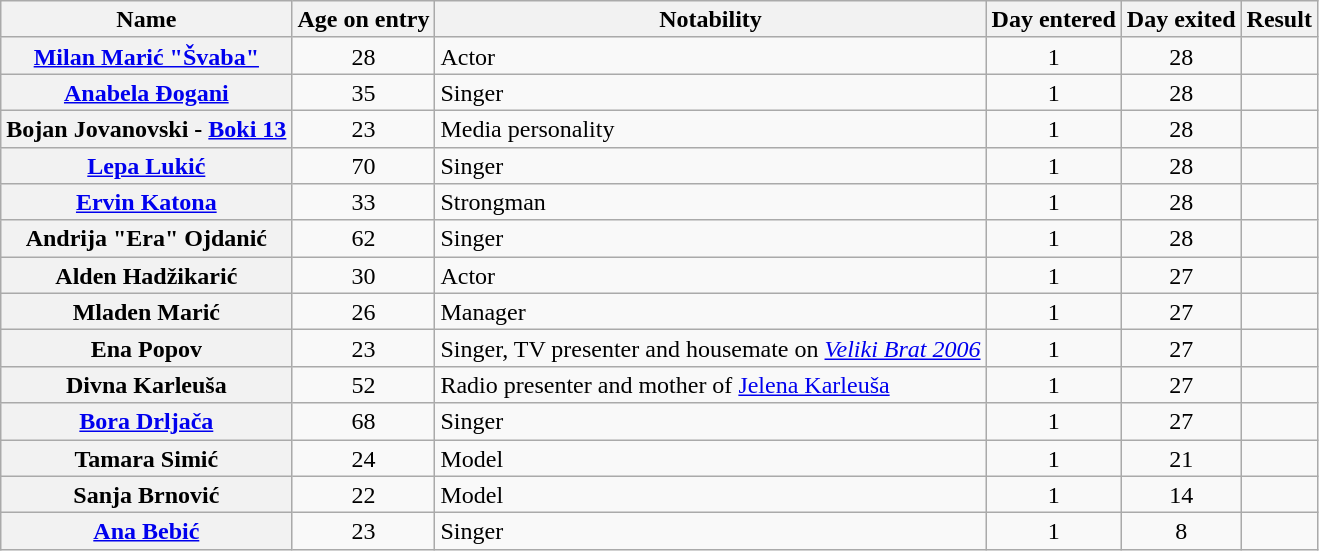<table class="wikitable sortable" style="text-align:left; line-height:17px; width:auto;">
<tr>
<th>Name</th>
<th>Age on entry</th>
<th>Notability</th>
<th>Day entered</th>
<th>Day exited</th>
<th>Result</th>
</tr>
<tr>
<th><a href='#'>Milan Marić "Švaba"</a></th>
<td align="center">28</td>
<td>Actor</td>
<td align="center">1</td>
<td align="center">28</td>
<td></td>
</tr>
<tr>
<th><a href='#'>Anabela Đogani</a></th>
<td align="center">35</td>
<td>Singer</td>
<td align="center">1</td>
<td align="center">28</td>
<td></td>
</tr>
<tr>
<th>Bojan Jovanovski - <a href='#'>Boki 13</a></th>
<td align="center">23</td>
<td>Media personality</td>
<td align="center">1</td>
<td align="center">28</td>
<td></td>
</tr>
<tr>
<th><a href='#'>Lepa Lukić</a></th>
<td align="center">70</td>
<td>Singer</td>
<td align="center">1</td>
<td align="center">28</td>
<td></td>
</tr>
<tr>
<th><a href='#'>Ervin Katona</a></th>
<td align="center">33</td>
<td>Strongman</td>
<td align="center">1</td>
<td align="center">28</td>
<td></td>
</tr>
<tr>
<th>Andrija "Era" Ojdanić</th>
<td align="center">62</td>
<td>Singer</td>
<td align="center">1</td>
<td align="center">28</td>
<td></td>
</tr>
<tr>
<th>Alden Hadžikarić</th>
<td align="center">30</td>
<td>Actor</td>
<td align="center">1</td>
<td align="center">27</td>
<td></td>
</tr>
<tr>
<th>Mladen Marić</th>
<td align="center">26</td>
<td>Manager</td>
<td align="center">1</td>
<td align="center">27</td>
<td></td>
</tr>
<tr>
<th>Ena Popov</th>
<td align="center">23</td>
<td>Singer, TV presenter and housemate on <em><a href='#'>Veliki Brat 2006</a></em></td>
<td align="center">1</td>
<td align="center">27</td>
<td></td>
</tr>
<tr>
<th>Divna Karleuša</th>
<td align="center">52</td>
<td>Radio presenter and mother of <a href='#'>Jelena Karleuša</a></td>
<td align="center">1</td>
<td align="center">27</td>
<td></td>
</tr>
<tr>
<th><a href='#'>Bora Drljača</a></th>
<td align="center">68</td>
<td>Singer</td>
<td align="center">1</td>
<td align="center">27</td>
<td></td>
</tr>
<tr>
<th>Tamara Simić</th>
<td align="center">24</td>
<td>Model</td>
<td align="center">1</td>
<td align="center">21</td>
<td></td>
</tr>
<tr>
<th>Sanja Brnović</th>
<td align="center">22</td>
<td>Model</td>
<td align="center">1</td>
<td align="center">14</td>
<td></td>
</tr>
<tr>
<th><a href='#'>Ana Bebić</a></th>
<td align="center">23</td>
<td>Singer</td>
<td align="center">1</td>
<td align="center">8</td>
<td></td>
</tr>
</table>
